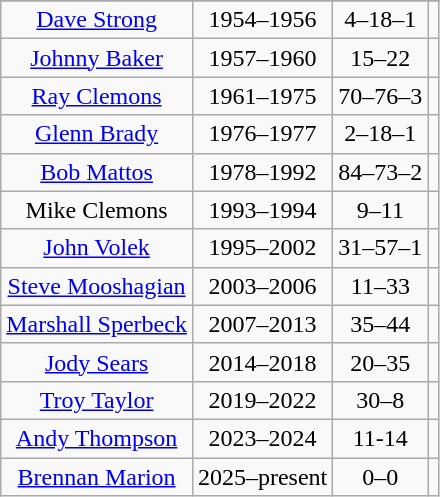<table class="wikitable" style="text-align:center">
<tr>
</tr>
<tr>
<td><a href='#'>Dave Strong</a></td>
<td>1954–1956</td>
<td>4–18–1</td>
<td></td>
</tr>
<tr>
<td><a href='#'>Johnny Baker</a></td>
<td>1957–1960</td>
<td>15–22</td>
<td></td>
</tr>
<tr>
<td><a href='#'>Ray Clemons</a></td>
<td>1961–1975</td>
<td>70–76–3</td>
<td></td>
</tr>
<tr>
<td><a href='#'>Glenn Brady</a></td>
<td>1976–1977</td>
<td>2–18–1</td>
<td></td>
</tr>
<tr>
<td><a href='#'>Bob Mattos</a></td>
<td>1978–1992</td>
<td>84–73–2</td>
<td></td>
</tr>
<tr>
<td>Mike Clemons</td>
<td>1993–1994</td>
<td>9–11</td>
<td></td>
</tr>
<tr>
<td><a href='#'>John Volek</a></td>
<td>1995–2002</td>
<td>31–57–1</td>
<td></td>
</tr>
<tr>
<td><a href='#'>Steve Mooshagian</a></td>
<td>2003–2006</td>
<td>11–33</td>
<td></td>
</tr>
<tr>
<td><a href='#'>Marshall Sperbeck</a></td>
<td>2007–2013</td>
<td>35–44</td>
<td></td>
</tr>
<tr>
<td><a href='#'>Jody Sears</a></td>
<td>2014–2018</td>
<td>20–35</td>
<td></td>
</tr>
<tr>
<td><a href='#'>Troy Taylor</a></td>
<td>2019–2022</td>
<td>30–8</td>
<td></td>
</tr>
<tr>
<td><a href='#'>Andy Thompson</a></td>
<td>2023–2024</td>
<td>11-14</td>
<td></td>
</tr>
<tr>
<td><a href='#'>Brennan Marion</a></td>
<td>2025–present</td>
<td>0–0</td>
<td></td>
</tr>
</table>
